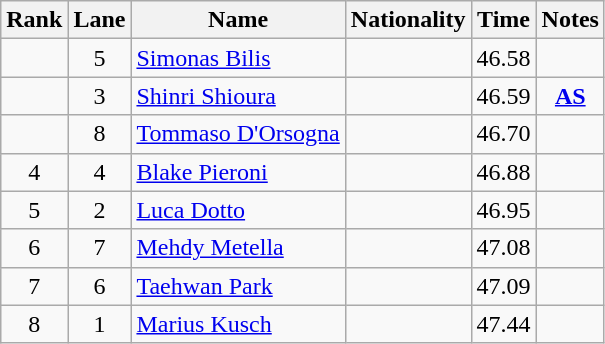<table class="wikitable sortable" style="text-align:center">
<tr>
<th>Rank</th>
<th>Lane</th>
<th>Name</th>
<th>Nationality</th>
<th>Time</th>
<th>Notes</th>
</tr>
<tr>
<td></td>
<td>5</td>
<td align=left><a href='#'>Simonas Bilis</a></td>
<td align=left></td>
<td>46.58</td>
<td></td>
</tr>
<tr>
<td></td>
<td>3</td>
<td align=left><a href='#'>Shinri Shioura</a></td>
<td align=left></td>
<td>46.59</td>
<td><strong><a href='#'>AS</a></strong></td>
</tr>
<tr>
<td></td>
<td>8</td>
<td align=left><a href='#'>Tommaso D'Orsogna</a></td>
<td align=left></td>
<td>46.70</td>
<td></td>
</tr>
<tr>
<td>4</td>
<td>4</td>
<td align=left><a href='#'>Blake Pieroni</a></td>
<td align=left></td>
<td>46.88</td>
<td></td>
</tr>
<tr>
<td>5</td>
<td>2</td>
<td align=left><a href='#'>Luca Dotto</a></td>
<td align=left></td>
<td>46.95</td>
<td></td>
</tr>
<tr>
<td>6</td>
<td>7</td>
<td align=left><a href='#'>Mehdy Metella</a></td>
<td align=left></td>
<td>47.08</td>
<td></td>
</tr>
<tr>
<td>7</td>
<td>6</td>
<td align=left><a href='#'>Taehwan Park</a></td>
<td align=left></td>
<td>47.09</td>
<td></td>
</tr>
<tr>
<td>8</td>
<td>1</td>
<td align=left><a href='#'>Marius Kusch</a></td>
<td align=left></td>
<td>47.44</td>
<td></td>
</tr>
</table>
